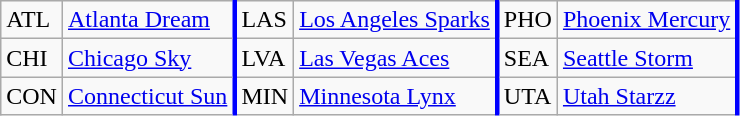<table class="wikitable" align=center>
<tr>
<td>ATL</td>
<td style="border-right: solid blue"><a href='#'>Atlanta Dream</a></td>
<td>LAS</td>
<td style="border-right: solid blue"><a href='#'>Los Angeles Sparks</a></td>
<td>PHO</td>
<td style="border-right: solid blue"><a href='#'>Phoenix Mercury</a></td>
</tr>
<tr>
<td>CHI</td>
<td style="border-right: solid blue"><a href='#'>Chicago Sky</a></td>
<td>LVA</td>
<td style="border-right: solid blue"><a href='#'>Las Vegas Aces</a></td>
<td>SEA</td>
<td style="border-right: solid blue"><a href='#'>Seattle Storm</a></td>
</tr>
<tr>
<td>CON</td>
<td style="border-right: solid blue"><a href='#'>Connecticut Sun</a></td>
<td>MIN</td>
<td style="border-right: solid blue"><a href='#'>Minnesota Lynx</a></td>
<td>UTA</td>
<td style="border-right: solid blue"><a href='#'>Utah Starzz</a></td>
</tr>
</table>
